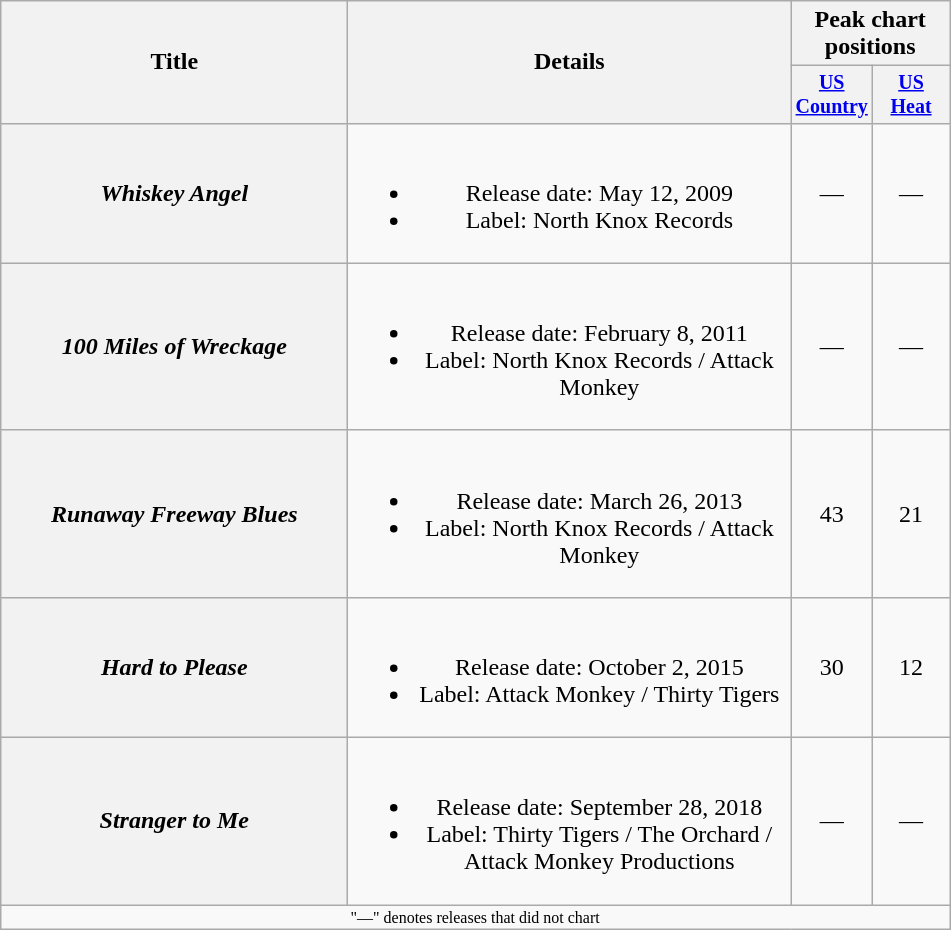<table class="wikitable plainrowheaders" style="text-align:center;">
<tr>
<th rowspan="2" style="width:14em;">Title</th>
<th rowspan="2" style="width:18em;">Details</th>
<th colspan="2">Peak chart<br>positions</th>
</tr>
<tr style="font-size:smaller;">
<th style="width:45px;"><a href='#'>US Country</a></th>
<th style="width:45px;"><a href='#'>US<br>Heat</a></th>
</tr>
<tr>
<th scope="row"><em>Whiskey Angel</em></th>
<td><br><ul><li>Release date: May 12, 2009</li><li>Label: North Knox Records</li></ul></td>
<td>—</td>
<td>—</td>
</tr>
<tr>
<th scope="row"><em>100 Miles of Wreckage</em></th>
<td><br><ul><li>Release date: February 8, 2011</li><li>Label: North Knox Records / Attack Monkey</li></ul></td>
<td>—</td>
<td>—</td>
</tr>
<tr>
<th scope="row"><em>Runaway Freeway Blues</em></th>
<td><br><ul><li>Release date: March 26, 2013</li><li>Label: North Knox Records / Attack Monkey</li></ul></td>
<td>43</td>
<td>21</td>
</tr>
<tr>
<th scope="row"><em>Hard to Please</em></th>
<td><br><ul><li>Release date: October 2, 2015</li><li>Label: Attack Monkey / Thirty Tigers</li></ul></td>
<td>30</td>
<td>12</td>
</tr>
<tr>
<th scope="row"><em>Stranger to Me</em></th>
<td><br><ul><li>Release date: September 28, 2018 </li><li>Label: Thirty Tigers / The Orchard / Attack Monkey Productions</li></ul></td>
<td>—</td>
<td>—</td>
</tr>
<tr>
<td colspan="4" style="font-size:8pt">"—" denotes releases that did not chart</td>
</tr>
</table>
